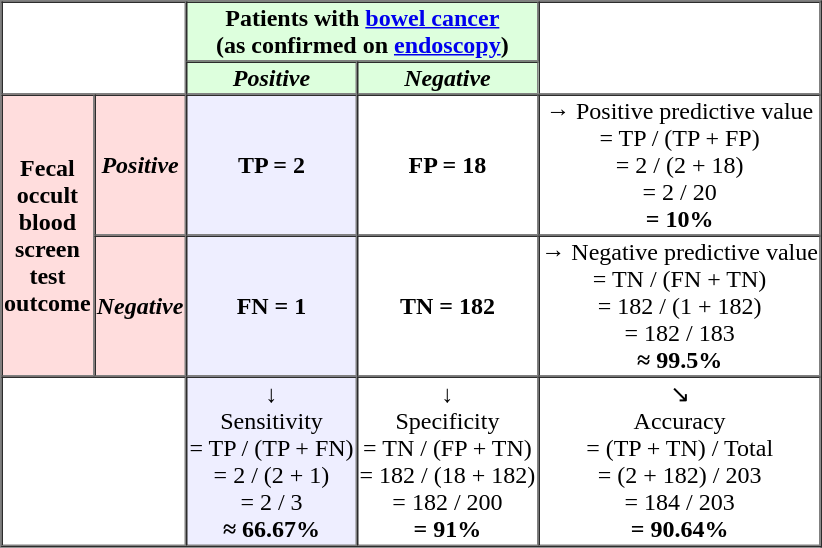<table border="1" cellspacing="0" align="center" style="text-align: center; background: #FFFFFF;">
<tr>
<td colspan="2" rowspan="2"></td>
<td colspan="2" style="background: #ddffdd;"><strong>Patients with <a href='#'>bowel cancer</a><br>(as confirmed on <a href='#'>endoscopy</a>)</strong></td>
<td rowspan="2"></td>
</tr>
<tr>
<td style="background: #ddffdd;"><strong><em>Positive</em></strong></td>
<td style="background: #ddffdd;"><strong><em>Negative</em></strong></td>
</tr>
<tr>
<td rowspan="2" style="background: #ffdddd;"><strong>Fecal<br>occult<br>blood<br>screen<br>test<br>outcome</strong></td>
<td style="background: #ffdddd;"><strong><em>Positive</em></strong></td>
<td style="background: #eeeeff;"><span> <strong>TP = 2</strong></span></td>
<td><span> <strong>FP = 18</strong></span></td>
<td>→ Positive predictive value<br>= TP / (TP + FP)<br>= 2 / (2 + 18)<br>= 2 / 20<br><strong>= 10%</strong></td>
</tr>
<tr>
<td style="background: #ffdddd;"><strong><em>Negative</em></strong></td>
<td style="background: #eeeeff;"><span> <strong>FN = 1</strong></span></td>
<td><span> <strong>TN = 182</strong></span></td>
<td>→ Negative predictive value<br>= TN / (FN + TN)<br>= 182 / (1 + 182)<br>= 182 / 183<br><strong>≈ 99.5%</strong></td>
</tr>
<tr>
<td colspan="2"></td>
<td style="background: #eeeeff;">↓<br>Sensitivity<br>= TP / (TP + FN)<br>= 2 / (2 + 1)<br>= 2 / 3<br><strong>≈ 66.67%</strong></td>
<td>↓<br>Specificity<br>= TN / (FP + TN)<br>= 182 / (18 + 182)<br>= 182 / 200<br><strong>= 91%</strong></td>
<td>↘<br>Accuracy<br>= (TP + TN) / Total<br>= (2 + 182) / 203<br>= 184 / 203<br><strong>= 90.64%</strong></td>
</tr>
</table>
